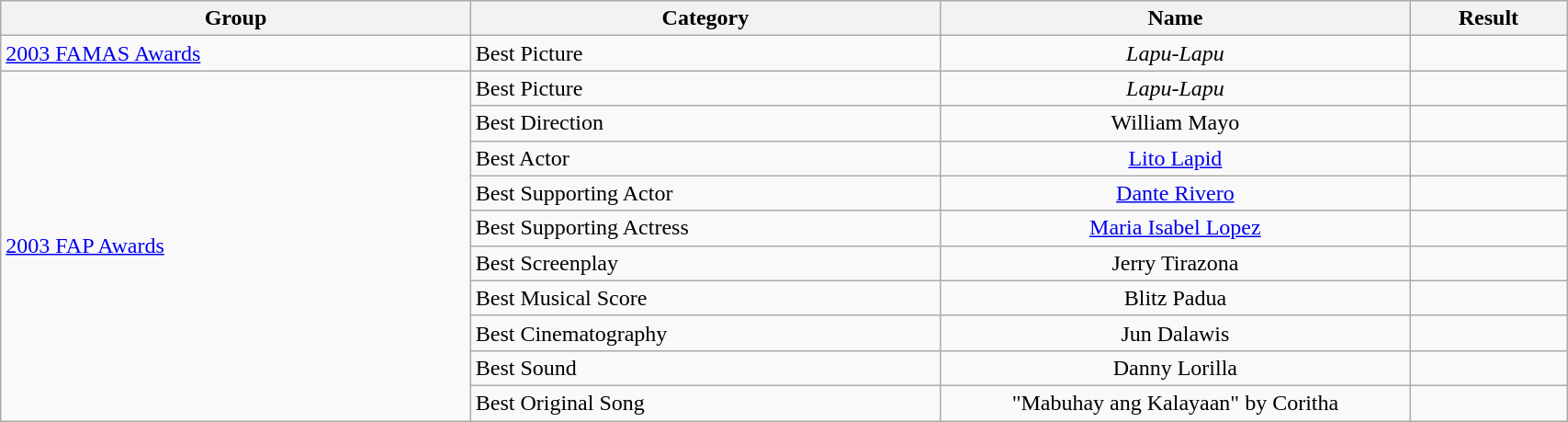<table | width="90%" class="wikitable sortable">
<tr>
<th width="30%">Group</th>
<th width="30%">Category</th>
<th width="30%">Name</th>
<th width="10%">Result</th>
</tr>
<tr>
<td align="left"><a href='#'>2003 FAMAS Awards</a></td>
<td>Best Picture</td>
<td align="center"><em>Lapu-Lapu</em></td>
<td></td>
</tr>
<tr>
<td rowspan="10" align="left"><a href='#'>2003 FAP Awards</a></td>
<td>Best Picture</td>
<td align="center"><em>Lapu-Lapu</em></td>
<td></td>
</tr>
<tr>
<td>Best Direction</td>
<td align="center">William Mayo</td>
<td></td>
</tr>
<tr>
<td>Best Actor</td>
<td align="center"><a href='#'>Lito Lapid</a></td>
<td></td>
</tr>
<tr>
<td>Best Supporting Actor</td>
<td align="center"><a href='#'>Dante Rivero</a></td>
<td></td>
</tr>
<tr>
<td>Best Supporting Actress</td>
<td align="center"><a href='#'>Maria Isabel Lopez</a></td>
<td></td>
</tr>
<tr>
<td>Best Screenplay</td>
<td align="center">Jerry Tirazona</td>
<td></td>
</tr>
<tr>
<td>Best Musical Score</td>
<td align="center">Blitz Padua</td>
<td></td>
</tr>
<tr>
<td>Best Cinematography</td>
<td align="center">Jun Dalawis</td>
<td></td>
</tr>
<tr>
<td>Best Sound</td>
<td align="center">Danny Lorilla</td>
<td></td>
</tr>
<tr>
<td>Best Original Song</td>
<td align="center">"Mabuhay ang Kalayaan" by Coritha</td>
<td></td>
</tr>
</table>
